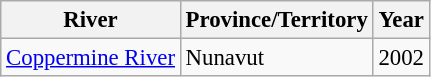<table class="wikitable sortable" style="font-size: 95%;">
<tr>
<th>River</th>
<th>Province/Territory</th>
<th>Year</th>
</tr>
<tr>
<td><a href='#'>Coppermine River</a></td>
<td>Nunavut</td>
<td>2002</td>
</tr>
</table>
